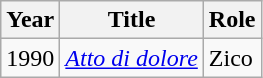<table class="wikitable">
<tr>
<th>Year</th>
<th>Title</th>
<th>Role</th>
</tr>
<tr>
<td>1990</td>
<td><em><a href='#'>Atto di dolore</a></em></td>
<td>Zico</td>
</tr>
</table>
